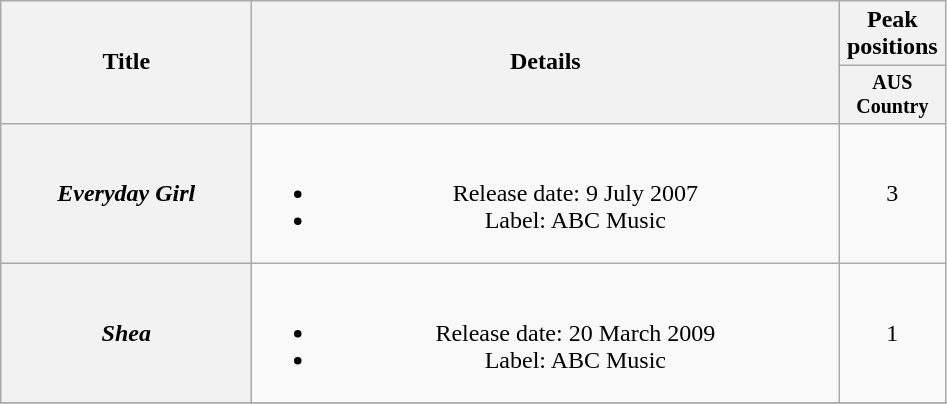<table class="wikitable plainrowheaders" style="text-align:center;">
<tr>
<th rowspan="2" style="width:10em;">Title</th>
<th rowspan="2" style="width:24em;">Details</th>
<th colspan="1">Peak positions</th>
</tr>
<tr style="font-size:smaller;">
<th width="65">AUS Country</th>
</tr>
<tr>
<th scope="row"><em>Everyday Girl</em></th>
<td><br><ul><li>Release date: 9 July 2007</li><li>Label: ABC Music</li></ul></td>
<td>3</td>
</tr>
<tr>
<th scope="row"><em>Shea</em></th>
<td><br><ul><li>Release date: 20 March 2009</li><li>Label: ABC Music</li></ul></td>
<td>1</td>
</tr>
<tr>
</tr>
</table>
